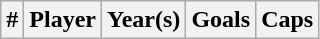<table class="wikitable sortable">
<tr>
<th width =>#</th>
<th width =>Player</th>
<th width =>Year(s)</th>
<th width =>Goals</th>
<th width =>Caps<br></th>
</tr>
</table>
